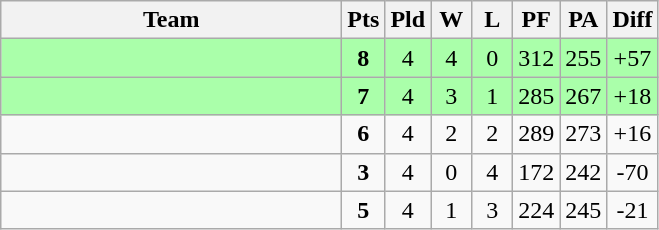<table class=wikitable style="text-align:center">
<tr>
<th width=220>Team</th>
<th width=20>Pts</th>
<th width=20>Pld</th>
<th width=20>W</th>
<th width=20>L</th>
<th width=20>PF</th>
<th width=20>PA</th>
<th width=25>Diff</th>
</tr>
<tr bgcolor=#aaffaa>
<td align=left></td>
<td><strong>8</strong></td>
<td>4</td>
<td>4</td>
<td>0</td>
<td>312</td>
<td>255</td>
<td>+57</td>
</tr>
<tr bgcolor=#aaffaa>
<td align=left></td>
<td><strong>7</strong></td>
<td>4</td>
<td>3</td>
<td>1</td>
<td>285</td>
<td>267</td>
<td>+18</td>
</tr>
<tr bgcolor=>
<td align=left></td>
<td><strong>6</strong></td>
<td>4</td>
<td>2</td>
<td>2</td>
<td>289</td>
<td>273</td>
<td>+16</td>
</tr>
<tr bgcolor=>
<td align=left></td>
<td><strong>3</strong></td>
<td>4</td>
<td>0</td>
<td>4</td>
<td>172</td>
<td>242</td>
<td>-70</td>
</tr>
<tr bgcolor=>
<td align=left><br></td>
<td><strong>5</strong></td>
<td>4</td>
<td>1</td>
<td>3</td>
<td>224</td>
<td>245</td>
<td>-21</td>
</tr>
</table>
